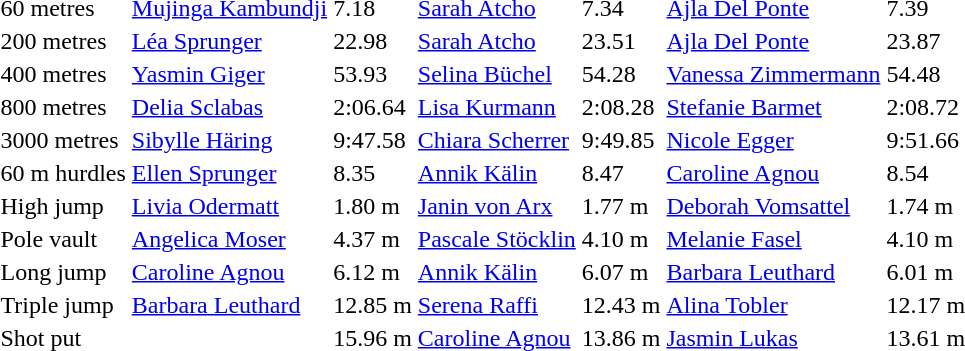<table>
<tr>
<td>60 metres</td>
<td><a href='#'>Mujinga Kambundji</a></td>
<td>7.18</td>
<td><a href='#'>Sarah Atcho</a></td>
<td>7.34 </td>
<td><a href='#'>Ajla Del Ponte</a></td>
<td>7.39</td>
</tr>
<tr>
<td>200 metres</td>
<td><a href='#'>Léa Sprunger</a></td>
<td>22.98 </td>
<td><a href='#'>Sarah Atcho</a></td>
<td>23.51</td>
<td><a href='#'>Ajla Del Ponte</a></td>
<td>23.87</td>
</tr>
<tr>
<td>400 metres</td>
<td><a href='#'>Yasmin Giger</a></td>
<td>53.93 </td>
<td><a href='#'>Selina Büchel</a></td>
<td>54.28 </td>
<td><a href='#'>Vanessa Zimmermann</a></td>
<td>54.48 </td>
</tr>
<tr>
<td>800 metres</td>
<td><a href='#'>Delia Sclabas</a></td>
<td>2:06.64</td>
<td><a href='#'>Lisa Kurmann</a></td>
<td>2:08.28 </td>
<td><a href='#'>Stefanie Barmet</a></td>
<td>2:08.72 </td>
</tr>
<tr>
<td>3000 metres</td>
<td><a href='#'>Sibylle Häring</a></td>
<td>9:47.58</td>
<td><a href='#'>Chiara Scherrer</a></td>
<td>9:49.85</td>
<td><a href='#'>Nicole Egger</a></td>
<td>9:51.66</td>
</tr>
<tr>
<td>60 m hurdles</td>
<td><a href='#'>Ellen Sprunger</a></td>
<td>8.35 </td>
<td><a href='#'>Annik Kälin</a></td>
<td>8.47</td>
<td><a href='#'>Caroline Agnou</a></td>
<td>8.54</td>
</tr>
<tr>
<td>High jump</td>
<td><a href='#'>Livia Odermatt</a></td>
<td>1.80 m</td>
<td><a href='#'>Janin von Arx</a></td>
<td>1.77 m </td>
<td><a href='#'>Deborah Vomsattel</a></td>
<td>1.74 m</td>
</tr>
<tr>
<td>Pole vault</td>
<td><a href='#'>Angelica Moser</a></td>
<td>4.37 m</td>
<td><a href='#'>Pascale Stöcklin</a></td>
<td>4.10 m</td>
<td><a href='#'>Melanie Fasel</a></td>
<td>4.10 m </td>
</tr>
<tr>
<td>Long jump</td>
<td><a href='#'>Caroline Agnou</a></td>
<td>6.12 m </td>
<td><a href='#'>Annik Kälin</a></td>
<td>6.07 m</td>
<td><a href='#'>Barbara Leuthard</a></td>
<td>6.01 m</td>
</tr>
<tr>
<td>Triple jump</td>
<td><a href='#'>Barbara Leuthard</a></td>
<td>12.85 m</td>
<td><a href='#'>Serena Raffi</a></td>
<td>12.43 m </td>
<td><a href='#'>Alina Tobler</a></td>
<td>12.17 m</td>
</tr>
<tr>
<td>Shot put</td>
<td></td>
<td>15.96 m</td>
<td><a href='#'>Caroline Agnou</a></td>
<td>13.86 m</td>
<td><a href='#'>Jasmin Lukas</a></td>
<td>13.61 m</td>
</tr>
</table>
